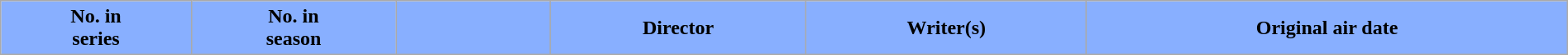<table class="wikitable plainrowheaders" style="width:100%; margin:auto; background:#FFFFF;">
<tr>
<th scope="col" style="background:#88AFFF; color:#000;">No. in<br>series</th>
<th scope="col" style="background:#88AFFF; color:#000;">No. in<br>season</th>
<th scope="col" style="background:#88AFFF; color:#6000;">Title</th>
<th scope="col" style="background:#88AFFF; color:#000;">Director</th>
<th scope="col" style="background:#88AFFF; color:#000;">Writer(s)</th>
<th scope="col" style="background:#88AFFF; color:#000;">Original air date<br>








</th>
</tr>
</table>
